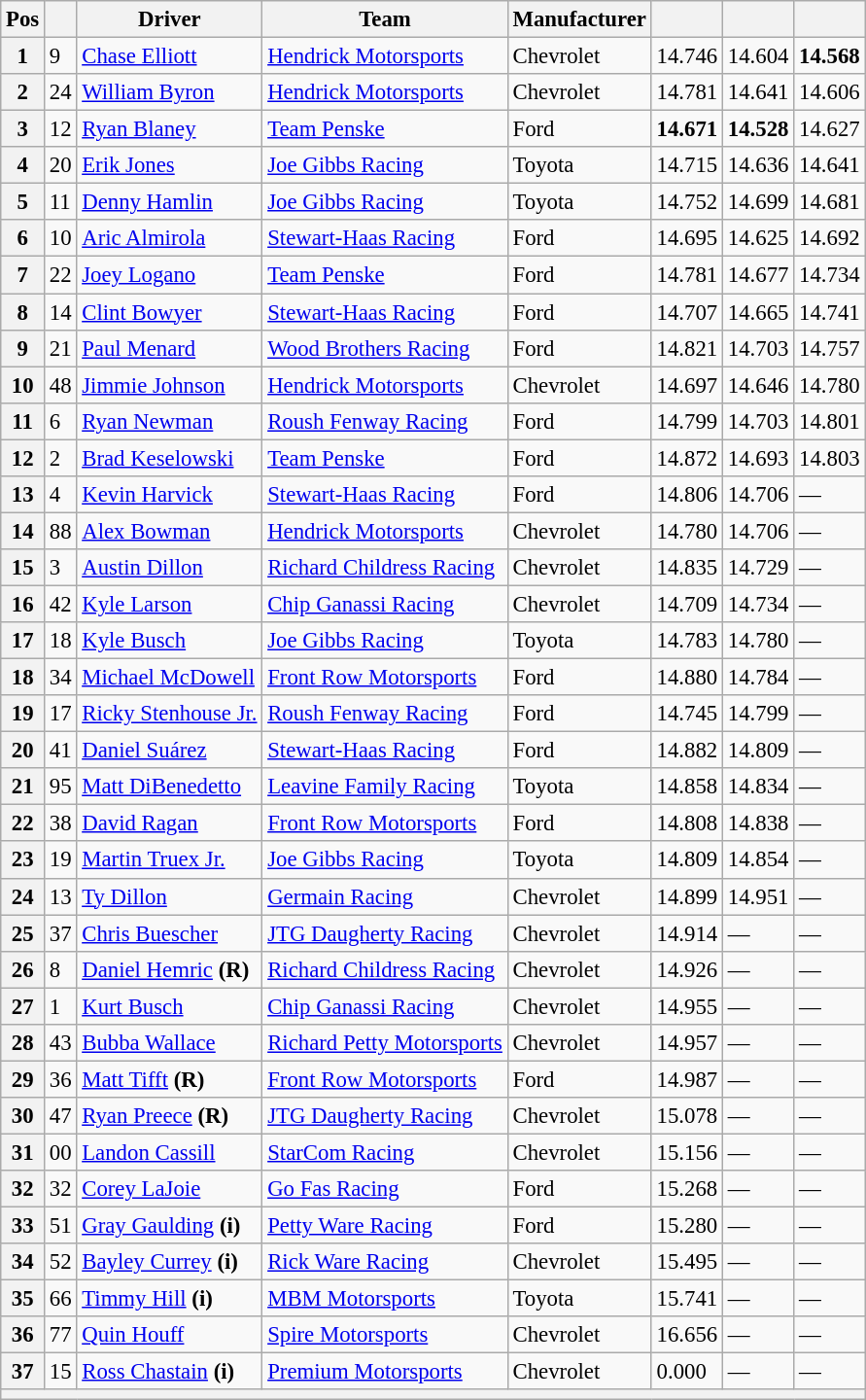<table class="wikitable" style="font-size:95%">
<tr>
<th>Pos</th>
<th></th>
<th>Driver</th>
<th>Team</th>
<th>Manufacturer</th>
<th></th>
<th></th>
<th></th>
</tr>
<tr>
<th>1</th>
<td>9</td>
<td><a href='#'>Chase Elliott</a></td>
<td><a href='#'>Hendrick Motorsports</a></td>
<td>Chevrolet</td>
<td>14.746</td>
<td>14.604</td>
<td><strong>14.568</strong></td>
</tr>
<tr>
<th>2</th>
<td>24</td>
<td><a href='#'>William Byron</a></td>
<td><a href='#'>Hendrick Motorsports</a></td>
<td>Chevrolet</td>
<td>14.781</td>
<td>14.641</td>
<td>14.606</td>
</tr>
<tr>
<th>3</th>
<td>12</td>
<td><a href='#'>Ryan Blaney</a></td>
<td><a href='#'>Team Penske</a></td>
<td>Ford</td>
<td><strong>14.671</strong></td>
<td><strong>14.528</strong></td>
<td>14.627</td>
</tr>
<tr>
<th>4</th>
<td>20</td>
<td><a href='#'>Erik Jones</a></td>
<td><a href='#'>Joe Gibbs Racing</a></td>
<td>Toyota</td>
<td>14.715</td>
<td>14.636</td>
<td>14.641</td>
</tr>
<tr>
<th>5</th>
<td>11</td>
<td><a href='#'>Denny Hamlin</a></td>
<td><a href='#'>Joe Gibbs Racing</a></td>
<td>Toyota</td>
<td>14.752</td>
<td>14.699</td>
<td>14.681</td>
</tr>
<tr>
<th>6</th>
<td>10</td>
<td><a href='#'>Aric Almirola</a></td>
<td><a href='#'>Stewart-Haas Racing</a></td>
<td>Ford</td>
<td>14.695</td>
<td>14.625</td>
<td>14.692</td>
</tr>
<tr>
<th>7</th>
<td>22</td>
<td><a href='#'>Joey Logano</a></td>
<td><a href='#'>Team Penske</a></td>
<td>Ford</td>
<td>14.781</td>
<td>14.677</td>
<td>14.734</td>
</tr>
<tr>
<th>8</th>
<td>14</td>
<td><a href='#'>Clint Bowyer</a></td>
<td><a href='#'>Stewart-Haas Racing</a></td>
<td>Ford</td>
<td>14.707</td>
<td>14.665</td>
<td>14.741</td>
</tr>
<tr>
<th>9</th>
<td>21</td>
<td><a href='#'>Paul Menard</a></td>
<td><a href='#'>Wood Brothers Racing</a></td>
<td>Ford</td>
<td>14.821</td>
<td>14.703</td>
<td>14.757</td>
</tr>
<tr>
<th>10</th>
<td>48</td>
<td><a href='#'>Jimmie Johnson</a></td>
<td><a href='#'>Hendrick Motorsports</a></td>
<td>Chevrolet</td>
<td>14.697</td>
<td>14.646</td>
<td>14.780</td>
</tr>
<tr>
<th>11</th>
<td>6</td>
<td><a href='#'>Ryan Newman</a></td>
<td><a href='#'>Roush Fenway Racing</a></td>
<td>Ford</td>
<td>14.799</td>
<td>14.703</td>
<td>14.801</td>
</tr>
<tr>
<th>12</th>
<td>2</td>
<td><a href='#'>Brad Keselowski</a></td>
<td><a href='#'>Team Penske</a></td>
<td>Ford</td>
<td>14.872</td>
<td>14.693</td>
<td>14.803</td>
</tr>
<tr>
<th>13</th>
<td>4</td>
<td><a href='#'>Kevin Harvick</a></td>
<td><a href='#'>Stewart-Haas Racing</a></td>
<td>Ford</td>
<td>14.806</td>
<td>14.706</td>
<td>—</td>
</tr>
<tr>
<th>14</th>
<td>88</td>
<td><a href='#'>Alex Bowman</a></td>
<td><a href='#'>Hendrick Motorsports</a></td>
<td>Chevrolet</td>
<td>14.780</td>
<td>14.706</td>
<td>—</td>
</tr>
<tr>
<th>15</th>
<td>3</td>
<td><a href='#'>Austin Dillon</a></td>
<td><a href='#'>Richard Childress Racing</a></td>
<td>Chevrolet</td>
<td>14.835</td>
<td>14.729</td>
<td>—</td>
</tr>
<tr>
<th>16</th>
<td>42</td>
<td><a href='#'>Kyle Larson</a></td>
<td><a href='#'>Chip Ganassi Racing</a></td>
<td>Chevrolet</td>
<td>14.709</td>
<td>14.734</td>
<td>—</td>
</tr>
<tr>
<th>17</th>
<td>18</td>
<td><a href='#'>Kyle Busch</a></td>
<td><a href='#'>Joe Gibbs Racing</a></td>
<td>Toyota</td>
<td>14.783</td>
<td>14.780</td>
<td>—</td>
</tr>
<tr>
<th>18</th>
<td>34</td>
<td><a href='#'>Michael McDowell</a></td>
<td><a href='#'>Front Row Motorsports</a></td>
<td>Ford</td>
<td>14.880</td>
<td>14.784</td>
<td>—</td>
</tr>
<tr>
<th>19</th>
<td>17</td>
<td><a href='#'>Ricky Stenhouse Jr.</a></td>
<td><a href='#'>Roush Fenway Racing</a></td>
<td>Ford</td>
<td>14.745</td>
<td>14.799</td>
<td>—</td>
</tr>
<tr>
<th>20</th>
<td>41</td>
<td><a href='#'>Daniel Suárez</a></td>
<td><a href='#'>Stewart-Haas Racing</a></td>
<td>Ford</td>
<td>14.882</td>
<td>14.809</td>
<td>—</td>
</tr>
<tr>
<th>21</th>
<td>95</td>
<td><a href='#'>Matt DiBenedetto</a></td>
<td><a href='#'>Leavine Family Racing</a></td>
<td>Toyota</td>
<td>14.858</td>
<td>14.834</td>
<td>—</td>
</tr>
<tr>
<th>22</th>
<td>38</td>
<td><a href='#'>David Ragan</a></td>
<td><a href='#'>Front Row Motorsports</a></td>
<td>Ford</td>
<td>14.808</td>
<td>14.838</td>
<td>—</td>
</tr>
<tr>
<th>23</th>
<td>19</td>
<td><a href='#'>Martin Truex Jr.</a></td>
<td><a href='#'>Joe Gibbs Racing</a></td>
<td>Toyota</td>
<td>14.809</td>
<td>14.854</td>
<td>—</td>
</tr>
<tr>
<th>24</th>
<td>13</td>
<td><a href='#'>Ty Dillon</a></td>
<td><a href='#'>Germain Racing</a></td>
<td>Chevrolet</td>
<td>14.899</td>
<td>14.951</td>
<td>—</td>
</tr>
<tr>
<th>25</th>
<td>37</td>
<td><a href='#'>Chris Buescher</a></td>
<td><a href='#'>JTG Daugherty Racing</a></td>
<td>Chevrolet</td>
<td>14.914</td>
<td>—</td>
<td>—</td>
</tr>
<tr>
<th>26</th>
<td>8</td>
<td><a href='#'>Daniel Hemric</a> <strong>(R)</strong></td>
<td><a href='#'>Richard Childress Racing</a></td>
<td>Chevrolet</td>
<td>14.926</td>
<td>—</td>
<td>—</td>
</tr>
<tr>
<th>27</th>
<td>1</td>
<td><a href='#'>Kurt Busch</a></td>
<td><a href='#'>Chip Ganassi Racing</a></td>
<td>Chevrolet</td>
<td>14.955</td>
<td>—</td>
<td>—</td>
</tr>
<tr>
<th>28</th>
<td>43</td>
<td><a href='#'>Bubba Wallace</a></td>
<td><a href='#'>Richard Petty Motorsports</a></td>
<td>Chevrolet</td>
<td>14.957</td>
<td>—</td>
<td>—</td>
</tr>
<tr>
<th>29</th>
<td>36</td>
<td><a href='#'>Matt Tifft</a> <strong>(R)</strong></td>
<td><a href='#'>Front Row Motorsports</a></td>
<td>Ford</td>
<td>14.987</td>
<td>—</td>
<td>—</td>
</tr>
<tr>
<th>30</th>
<td>47</td>
<td><a href='#'>Ryan Preece</a> <strong>(R)</strong></td>
<td><a href='#'>JTG Daugherty Racing</a></td>
<td>Chevrolet</td>
<td>15.078</td>
<td>—</td>
<td>—</td>
</tr>
<tr>
<th>31</th>
<td>00</td>
<td><a href='#'>Landon Cassill</a></td>
<td><a href='#'>StarCom Racing</a></td>
<td>Chevrolet</td>
<td>15.156</td>
<td>—</td>
<td>—</td>
</tr>
<tr>
<th>32</th>
<td>32</td>
<td><a href='#'>Corey LaJoie</a></td>
<td><a href='#'>Go Fas Racing</a></td>
<td>Ford</td>
<td>15.268</td>
<td>—</td>
<td>—</td>
</tr>
<tr>
<th>33</th>
<td>51</td>
<td><a href='#'>Gray Gaulding</a> <strong>(i)</strong></td>
<td><a href='#'>Petty Ware Racing</a></td>
<td>Ford</td>
<td>15.280</td>
<td>—</td>
<td>—</td>
</tr>
<tr>
<th>34</th>
<td>52</td>
<td><a href='#'>Bayley Currey</a> <strong>(i)</strong></td>
<td><a href='#'>Rick Ware Racing</a></td>
<td>Chevrolet</td>
<td>15.495</td>
<td>—</td>
<td>—</td>
</tr>
<tr>
<th>35</th>
<td>66</td>
<td><a href='#'>Timmy Hill</a> <strong>(i)</strong></td>
<td><a href='#'>MBM Motorsports</a></td>
<td>Toyota</td>
<td>15.741</td>
<td>—</td>
<td>—</td>
</tr>
<tr>
<th>36</th>
<td>77</td>
<td><a href='#'>Quin Houff</a></td>
<td><a href='#'>Spire Motorsports</a></td>
<td>Chevrolet</td>
<td>16.656</td>
<td>—</td>
<td>—</td>
</tr>
<tr>
<th>37</th>
<td>15</td>
<td><a href='#'>Ross Chastain</a> <strong>(i)</strong></td>
<td><a href='#'>Premium Motorsports</a></td>
<td>Chevrolet</td>
<td>0.000</td>
<td>—</td>
<td>—</td>
</tr>
<tr>
<th colspan="8"></th>
</tr>
</table>
